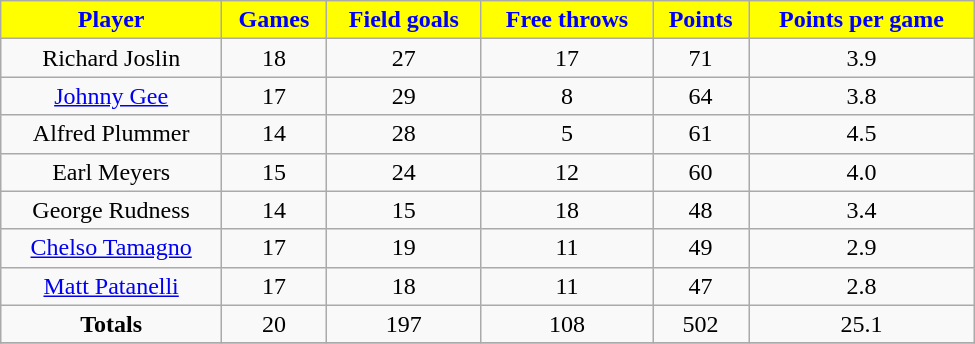<table class="wikitable" width="650">
<tr align="center"  style="background:yellow;color:blue;">
<td><strong>Player</strong></td>
<td><strong>Games</strong></td>
<td><strong>Field goals</strong></td>
<td><strong>Free throws</strong></td>
<td><strong>Points</strong></td>
<td><strong>Points per game</strong></td>
</tr>
<tr align="center" bgcolor="">
<td>Richard Joslin</td>
<td>18</td>
<td>27</td>
<td>17</td>
<td>71</td>
<td>3.9</td>
</tr>
<tr align="center" bgcolor="">
<td><a href='#'>Johnny Gee</a></td>
<td>17</td>
<td>29</td>
<td>8</td>
<td>64</td>
<td>3.8</td>
</tr>
<tr align="center" bgcolor="">
<td>Alfred Plummer</td>
<td>14</td>
<td>28</td>
<td>5</td>
<td>61</td>
<td>4.5</td>
</tr>
<tr align="center" bgcolor="">
<td>Earl Meyers</td>
<td>15</td>
<td>24</td>
<td>12</td>
<td>60</td>
<td>4.0</td>
</tr>
<tr align="center" bgcolor="">
<td>George Rudness</td>
<td>14</td>
<td>15</td>
<td>18</td>
<td>48</td>
<td>3.4</td>
</tr>
<tr align="center" bgcolor="">
<td><a href='#'>Chelso Tamagno</a></td>
<td>17</td>
<td>19</td>
<td>11</td>
<td>49</td>
<td>2.9</td>
</tr>
<tr align="center" bgcolor="">
<td><a href='#'>Matt Patanelli</a></td>
<td>17</td>
<td>18</td>
<td>11</td>
<td>47</td>
<td>2.8</td>
</tr>
<tr align="center" bgcolor="">
<td><strong>Totals</strong></td>
<td>20</td>
<td>197</td>
<td>108</td>
<td>502</td>
<td>25.1</td>
</tr>
<tr align="center" bgcolor="">
</tr>
</table>
